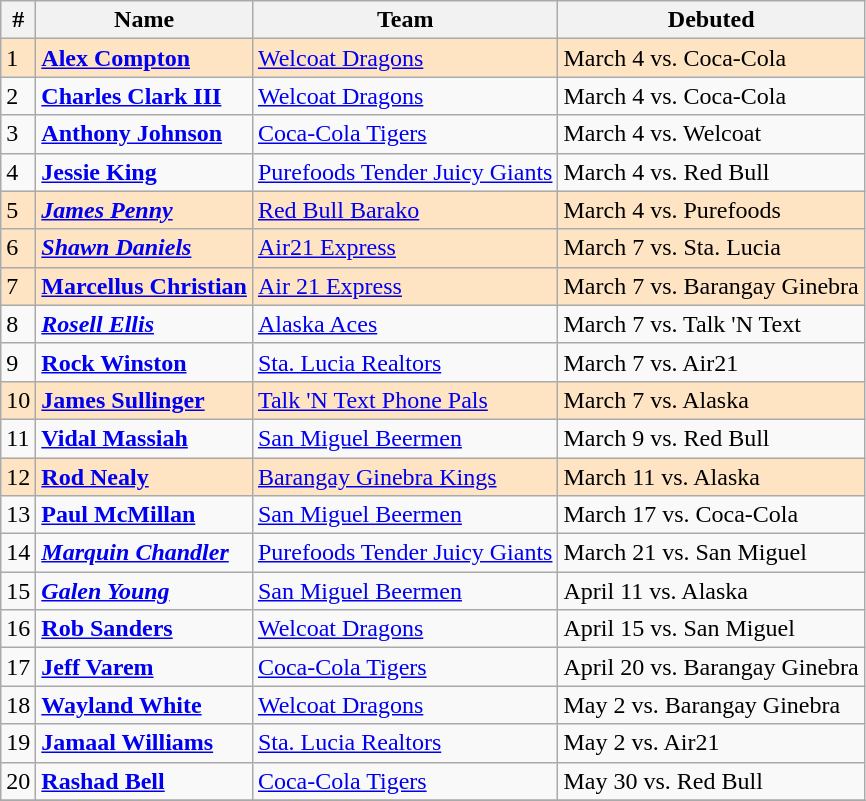<table class="wikitable">
<tr>
<th>#</th>
<th>Name</th>
<th>Team</th>
<th>Debuted</th>
</tr>
<tr bgcolor=#FFE4C4>
<td>1</td>
<td><strong><a href='#'>Alex Compton</a></strong></td>
<td><a href='#'>Welcoat Dragons</a></td>
<td>March 4 vs. Coca-Cola</td>
</tr>
<tr>
<td>2</td>
<td><strong><a href='#'>Charles Clark III</a></strong></td>
<td><a href='#'>Welcoat Dragons</a></td>
<td>March 4 vs. Coca-Cola</td>
</tr>
<tr>
<td>3</td>
<td><strong><a href='#'>Anthony Johnson</a></strong></td>
<td><a href='#'>Coca-Cola Tigers</a></td>
<td>March 4 vs. Welcoat</td>
</tr>
<tr>
<td>4</td>
<td><strong><a href='#'>Jessie King</a></strong></td>
<td><a href='#'>Purefoods Tender Juicy Giants</a></td>
<td>March 4 vs. Red Bull</td>
</tr>
<tr bgcolor=#FFE4C4>
<td>5</td>
<td><strong><em><a href='#'>James Penny</a></em></strong></td>
<td><a href='#'>Red Bull Barako</a></td>
<td>March 4 vs. Purefoods</td>
</tr>
<tr bgcolor=#FFE4C4>
<td>6</td>
<td><strong><em><a href='#'>Shawn Daniels</a></em></strong></td>
<td><a href='#'>Air21 Express</a></td>
<td>March 7 vs. Sta. Lucia</td>
</tr>
<tr bgcolor=#FFE4C4>
<td>7</td>
<td><strong><a href='#'>Marcellus Christian</a></strong></td>
<td><a href='#'>Air 21 Express</a></td>
<td>March 7 vs. Barangay Ginebra</td>
</tr>
<tr>
<td>8</td>
<td><strong><em><a href='#'>Rosell Ellis</a></em></strong></td>
<td><a href='#'>Alaska Aces</a></td>
<td>March 7 vs. Talk 'N Text</td>
</tr>
<tr>
<td>9</td>
<td><strong><a href='#'>Rock Winston</a></strong></td>
<td><a href='#'>Sta. Lucia Realtors</a></td>
<td>March 7 vs. Air21</td>
</tr>
<tr bgcolor=#FFE4C4>
<td>10</td>
<td><strong><a href='#'>James Sullinger</a></strong></td>
<td><a href='#'>Talk 'N Text Phone Pals</a></td>
<td>March 7 vs. Alaska</td>
</tr>
<tr>
<td>11</td>
<td><strong><a href='#'>Vidal Massiah</a></strong></td>
<td><a href='#'>San Miguel Beermen</a></td>
<td>March 9 vs. Red Bull</td>
</tr>
<tr bgcolor=#FFE4C4>
<td>12</td>
<td><strong><a href='#'>Rod Nealy</a></strong></td>
<td><a href='#'>Barangay Ginebra Kings</a></td>
<td>March 11 vs. Alaska</td>
</tr>
<tr>
<td>13</td>
<td><strong><a href='#'>Paul McMillan</a></strong></td>
<td><a href='#'>San Miguel Beermen</a></td>
<td>March 17 vs. Coca-Cola</td>
</tr>
<tr>
<td>14</td>
<td><strong><em><a href='#'>Marquin Chandler</a></em></strong></td>
<td><a href='#'>Purefoods Tender Juicy Giants</a></td>
<td>March 21 vs. San Miguel</td>
</tr>
<tr>
<td>15</td>
<td><strong><em><a href='#'>Galen Young</a></em></strong></td>
<td><a href='#'>San Miguel Beermen</a></td>
<td>April 11 vs. Alaska</td>
</tr>
<tr>
<td>16</td>
<td><strong><a href='#'>Rob Sanders</a></strong></td>
<td><a href='#'>Welcoat Dragons</a></td>
<td>April 15 vs. San Miguel</td>
</tr>
<tr>
<td>17</td>
<td><strong><a href='#'>Jeff Varem</a></strong></td>
<td><a href='#'>Coca-Cola Tigers</a></td>
<td>April 20 vs. Barangay Ginebra</td>
</tr>
<tr>
<td>18</td>
<td><strong><a href='#'>Wayland White</a></strong></td>
<td><a href='#'>Welcoat Dragons</a></td>
<td>May 2 vs. Barangay Ginebra</td>
</tr>
<tr>
<td>19</td>
<td><strong><a href='#'>Jamaal Williams</a></strong></td>
<td><a href='#'>Sta. Lucia Realtors</a></td>
<td>May 2 vs. Air21</td>
</tr>
<tr>
<td>20</td>
<td><strong><a href='#'>Rashad Bell</a></strong></td>
<td><a href='#'>Coca-Cola Tigers</a></td>
<td>May 30 vs. Red Bull</td>
</tr>
<tr>
</tr>
</table>
